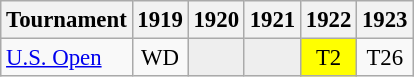<table class="wikitable" style="font-size:95%;text-align:center;">
<tr>
<th>Tournament</th>
<th>1919</th>
<th>1920</th>
<th>1921</th>
<th>1922</th>
<th>1923</th>
</tr>
<tr>
<td align=left><a href='#'>U.S. Open</a></td>
<td>WD</td>
<td style="background:#eeeeee;"></td>
<td style="background:#eeeeee;"></td>
<td style="background:yellow;">T2</td>
<td>T26</td>
</tr>
</table>
